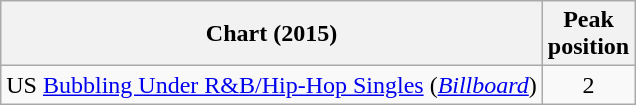<table class="wikitable sortable plainrowheaders" style="text-align:center">
<tr>
<th scope="col">Chart (2015)</th>
<th scope="col">Peak<br> position</th>
</tr>
<tr>
<td scope="row">US <a href='#'>Bubbling Under R&B/Hip-Hop Singles</a> (<em><a href='#'>Billboard</a></em>)</td>
<td style="text-align:center;">2</td>
</tr>
</table>
